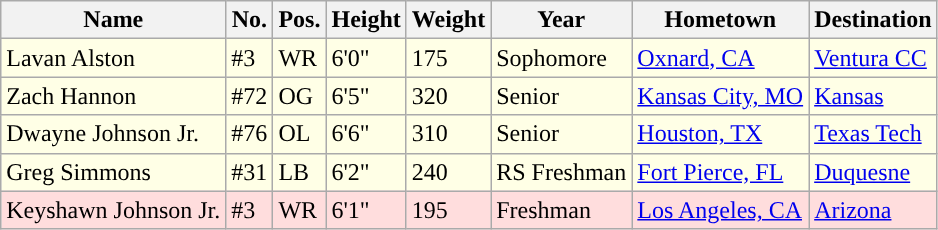<table class="wikitable sortable">
<tr>
<th>Name</th>
<th>No.</th>
<th>Pos.</th>
<th>Height</th>
<th>Weight</th>
<th>Year</th>
<th>Hometown</th>
<th class="unsortable">Destination</th>
</tr>
<tr style="background:#FFFFE6;">
<td>Lavan Alston</td>
<td>#3</td>
<td>WR</td>
<td>6'0"</td>
<td>175</td>
<td>Sophomore</td>
<td><a href='#'>Oxnard, CA</a></td>
<td><a href='#'>Ventura CC</a></td>
</tr>
<tr style="background:#FFFFE6;">
<td>Zach Hannon</td>
<td>#72</td>
<td>OG</td>
<td>6'5"</td>
<td>320</td>
<td>Senior</td>
<td><a href='#'>Kansas City, MO</a></td>
<td><a href='#'>Kansas</a></td>
</tr>
<tr style="background:#FFFFE6;">
<td>Dwayne Johnson Jr.</td>
<td>#76</td>
<td>OL</td>
<td>6'6"</td>
<td>310</td>
<td>Senior</td>
<td><a href='#'>Houston, TX</a></td>
<td><a href='#'>Texas Tech</a></td>
</tr>
<tr style="background:#FFFFE6;">
<td>Greg Simmons</td>
<td>#31</td>
<td>LB</td>
<td>6'2"</td>
<td>240</td>
<td>RS Freshman</td>
<td><a href='#'>Fort Pierce, FL</a></td>
<td><a href='#'>Duquesne</a></td>
</tr>
<tr style="background:#FFDDDD;">
<td>Keyshawn Johnson Jr.</td>
<td>#3</td>
<td>WR</td>
<td>6'1"</td>
<td>195</td>
<td>Freshman</td>
<td><a href='#'>Los Angeles, CA</a></td>
<td><a href='#'>Arizona</a></td>
</tr>
</table>
